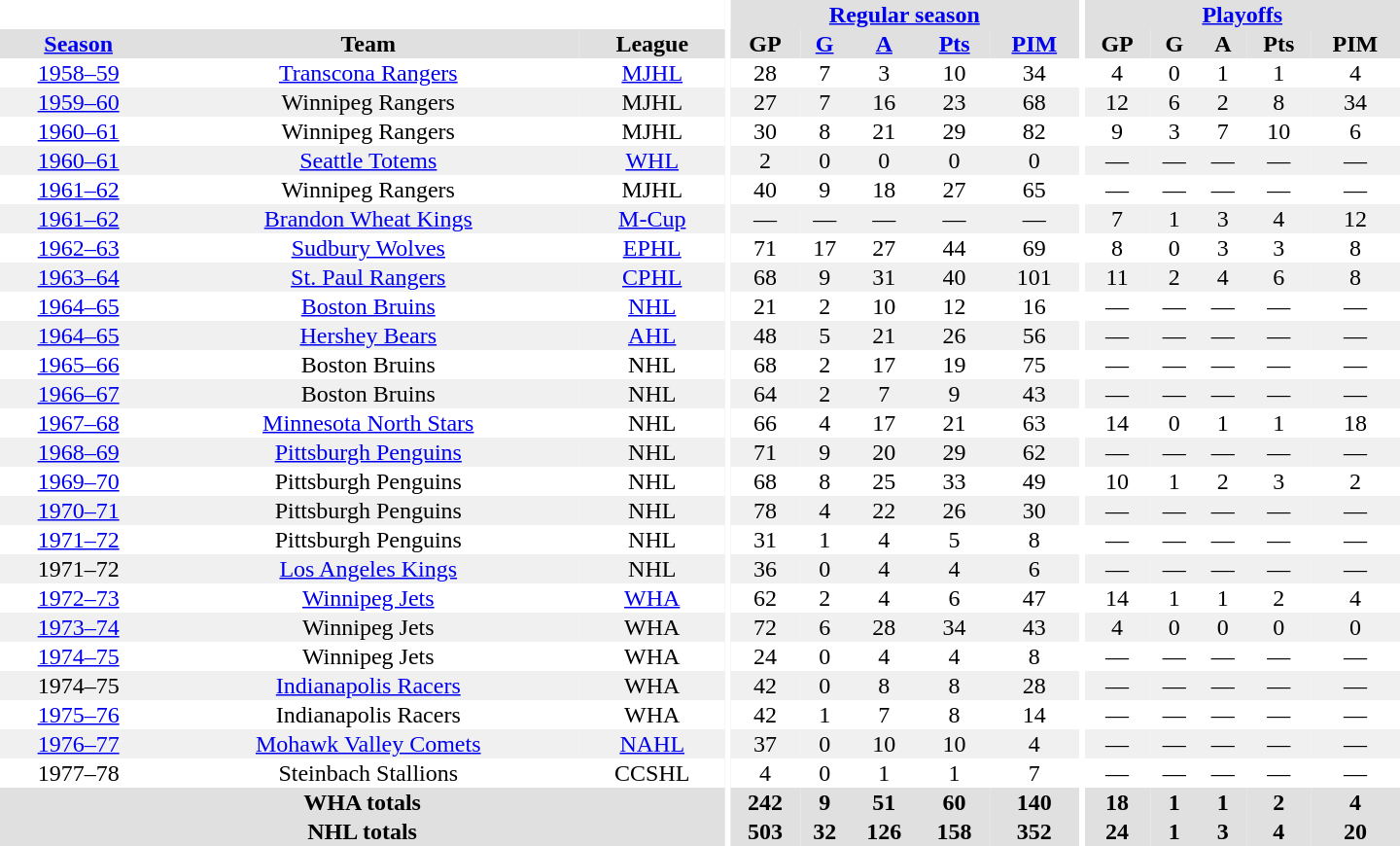<table border="0" cellpadding="1" cellspacing="0" style="text-align:center; width:60em">
<tr bgcolor="#e0e0e0">
<th colspan="3" bgcolor="#ffffff"></th>
<th rowspan="100" bgcolor="#ffffff"></th>
<th colspan="5"><a href='#'>Regular season</a></th>
<th rowspan="100" bgcolor="#ffffff"></th>
<th colspan="5"><a href='#'>Playoffs</a></th>
</tr>
<tr bgcolor="#e0e0e0">
<th><a href='#'>Season</a></th>
<th>Team</th>
<th>League</th>
<th>GP</th>
<th><a href='#'>G</a></th>
<th><a href='#'>A</a></th>
<th><a href='#'>Pts</a></th>
<th><a href='#'>PIM</a></th>
<th>GP</th>
<th>G</th>
<th>A</th>
<th>Pts</th>
<th>PIM</th>
</tr>
<tr>
<td><a href='#'>1958–59</a></td>
<td><a href='#'>Transcona Rangers</a></td>
<td><a href='#'>MJHL</a></td>
<td>28</td>
<td>7</td>
<td>3</td>
<td>10</td>
<td>34</td>
<td>4</td>
<td>0</td>
<td>1</td>
<td>1</td>
<td>4</td>
</tr>
<tr bgcolor="#f0f0f0">
<td><a href='#'>1959–60</a></td>
<td>Winnipeg Rangers</td>
<td>MJHL</td>
<td>27</td>
<td>7</td>
<td>16</td>
<td>23</td>
<td>68</td>
<td>12</td>
<td>6</td>
<td>2</td>
<td>8</td>
<td>34</td>
</tr>
<tr>
<td><a href='#'>1960–61</a></td>
<td>Winnipeg Rangers</td>
<td>MJHL</td>
<td>30</td>
<td>8</td>
<td>21</td>
<td>29</td>
<td>82</td>
<td>9</td>
<td>3</td>
<td>7</td>
<td>10</td>
<td>6</td>
</tr>
<tr bgcolor="#f0f0f0">
<td><a href='#'>1960–61</a></td>
<td><a href='#'>Seattle Totems</a></td>
<td><a href='#'>WHL</a></td>
<td>2</td>
<td>0</td>
<td>0</td>
<td>0</td>
<td>0</td>
<td>—</td>
<td>—</td>
<td>—</td>
<td>—</td>
<td>—</td>
</tr>
<tr>
<td><a href='#'>1961–62</a></td>
<td>Winnipeg Rangers</td>
<td>MJHL</td>
<td>40</td>
<td>9</td>
<td>18</td>
<td>27</td>
<td>65</td>
<td>—</td>
<td>—</td>
<td>—</td>
<td>—</td>
<td>—</td>
</tr>
<tr bgcolor="#f0f0f0">
<td><a href='#'>1961–62</a></td>
<td><a href='#'>Brandon Wheat Kings</a></td>
<td><a href='#'>M-Cup</a></td>
<td>—</td>
<td>—</td>
<td>—</td>
<td>—</td>
<td>—</td>
<td>7</td>
<td>1</td>
<td>3</td>
<td>4</td>
<td>12</td>
</tr>
<tr>
<td><a href='#'>1962–63</a></td>
<td><a href='#'>Sudbury Wolves</a></td>
<td><a href='#'>EPHL</a></td>
<td>71</td>
<td>17</td>
<td>27</td>
<td>44</td>
<td>69</td>
<td>8</td>
<td>0</td>
<td>3</td>
<td>3</td>
<td>8</td>
</tr>
<tr bgcolor="#f0f0f0">
<td><a href='#'>1963–64</a></td>
<td><a href='#'>St. Paul Rangers</a></td>
<td><a href='#'>CPHL</a></td>
<td>68</td>
<td>9</td>
<td>31</td>
<td>40</td>
<td>101</td>
<td>11</td>
<td>2</td>
<td>4</td>
<td>6</td>
<td>8</td>
</tr>
<tr>
<td><a href='#'>1964–65</a></td>
<td><a href='#'>Boston Bruins</a></td>
<td><a href='#'>NHL</a></td>
<td>21</td>
<td>2</td>
<td>10</td>
<td>12</td>
<td>16</td>
<td>—</td>
<td>—</td>
<td>—</td>
<td>—</td>
<td>—</td>
</tr>
<tr bgcolor="#f0f0f0">
<td><a href='#'>1964–65</a></td>
<td><a href='#'>Hershey Bears</a></td>
<td><a href='#'>AHL</a></td>
<td>48</td>
<td>5</td>
<td>21</td>
<td>26</td>
<td>56</td>
<td>—</td>
<td>—</td>
<td>—</td>
<td>—</td>
<td>—</td>
</tr>
<tr>
<td><a href='#'>1965–66</a></td>
<td>Boston Bruins</td>
<td>NHL</td>
<td>68</td>
<td>2</td>
<td>17</td>
<td>19</td>
<td>75</td>
<td>—</td>
<td>—</td>
<td>—</td>
<td>—</td>
<td>—</td>
</tr>
<tr bgcolor="#f0f0f0">
<td><a href='#'>1966–67</a></td>
<td>Boston Bruins</td>
<td>NHL</td>
<td>64</td>
<td>2</td>
<td>7</td>
<td>9</td>
<td>43</td>
<td>—</td>
<td>—</td>
<td>—</td>
<td>—</td>
<td>—</td>
</tr>
<tr>
<td><a href='#'>1967–68</a></td>
<td><a href='#'>Minnesota North Stars</a></td>
<td>NHL</td>
<td>66</td>
<td>4</td>
<td>17</td>
<td>21</td>
<td>63</td>
<td>14</td>
<td>0</td>
<td>1</td>
<td>1</td>
<td>18</td>
</tr>
<tr bgcolor="#f0f0f0">
<td><a href='#'>1968–69</a></td>
<td><a href='#'>Pittsburgh Penguins</a></td>
<td>NHL</td>
<td>71</td>
<td>9</td>
<td>20</td>
<td>29</td>
<td>62</td>
<td>—</td>
<td>—</td>
<td>—</td>
<td>—</td>
<td>—</td>
</tr>
<tr>
<td><a href='#'>1969–70</a></td>
<td>Pittsburgh Penguins</td>
<td>NHL</td>
<td>68</td>
<td>8</td>
<td>25</td>
<td>33</td>
<td>49</td>
<td>10</td>
<td>1</td>
<td>2</td>
<td>3</td>
<td>2</td>
</tr>
<tr bgcolor="#f0f0f0">
<td><a href='#'>1970–71</a></td>
<td>Pittsburgh Penguins</td>
<td>NHL</td>
<td>78</td>
<td>4</td>
<td>22</td>
<td>26</td>
<td>30</td>
<td>—</td>
<td>—</td>
<td>—</td>
<td>—</td>
<td>—</td>
</tr>
<tr>
<td><a href='#'>1971–72</a></td>
<td>Pittsburgh Penguins</td>
<td>NHL</td>
<td>31</td>
<td>1</td>
<td>4</td>
<td>5</td>
<td>8</td>
<td>—</td>
<td>—</td>
<td>—</td>
<td>—</td>
<td>—</td>
</tr>
<tr bgcolor="#f0f0f0">
<td>1971–72</td>
<td><a href='#'>Los Angeles Kings</a></td>
<td>NHL</td>
<td>36</td>
<td>0</td>
<td>4</td>
<td>4</td>
<td>6</td>
<td>—</td>
<td>—</td>
<td>—</td>
<td>—</td>
<td>—</td>
</tr>
<tr>
<td><a href='#'>1972–73</a></td>
<td><a href='#'>Winnipeg Jets</a></td>
<td><a href='#'>WHA</a></td>
<td>62</td>
<td>2</td>
<td>4</td>
<td>6</td>
<td>47</td>
<td>14</td>
<td>1</td>
<td>1</td>
<td>2</td>
<td>4</td>
</tr>
<tr bgcolor="#f0f0f0">
<td><a href='#'>1973–74</a></td>
<td>Winnipeg Jets</td>
<td>WHA</td>
<td>72</td>
<td>6</td>
<td>28</td>
<td>34</td>
<td>43</td>
<td>4</td>
<td>0</td>
<td>0</td>
<td>0</td>
<td>0</td>
</tr>
<tr>
<td><a href='#'>1974–75</a></td>
<td>Winnipeg Jets</td>
<td>WHA</td>
<td>24</td>
<td>0</td>
<td>4</td>
<td>4</td>
<td>8</td>
<td>—</td>
<td>—</td>
<td>—</td>
<td>—</td>
<td>—</td>
</tr>
<tr bgcolor="#f0f0f0">
<td>1974–75</td>
<td><a href='#'>Indianapolis Racers</a></td>
<td>WHA</td>
<td>42</td>
<td>0</td>
<td>8</td>
<td>8</td>
<td>28</td>
<td>—</td>
<td>—</td>
<td>—</td>
<td>—</td>
<td>—</td>
</tr>
<tr>
<td><a href='#'>1975–76</a></td>
<td>Indianapolis Racers</td>
<td>WHA</td>
<td>42</td>
<td>1</td>
<td>7</td>
<td>8</td>
<td>14</td>
<td>—</td>
<td>—</td>
<td>—</td>
<td>—</td>
<td>—</td>
</tr>
<tr bgcolor="#f0f0f0">
<td><a href='#'>1976–77</a></td>
<td><a href='#'>Mohawk Valley Comets</a></td>
<td><a href='#'>NAHL</a></td>
<td>37</td>
<td>0</td>
<td>10</td>
<td>10</td>
<td>4</td>
<td>—</td>
<td>—</td>
<td>—</td>
<td>—</td>
<td>—</td>
</tr>
<tr>
<td>1977–78</td>
<td>Steinbach Stallions</td>
<td>CCSHL</td>
<td>4</td>
<td>0</td>
<td>1</td>
<td>1</td>
<td>7</td>
<td>—</td>
<td>—</td>
<td>—</td>
<td>—</td>
<td>—</td>
</tr>
<tr bgcolor="#e0e0e0">
<th colspan="3">WHA totals</th>
<th>242</th>
<th>9</th>
<th>51</th>
<th>60</th>
<th>140</th>
<th>18</th>
<th>1</th>
<th>1</th>
<th>2</th>
<th>4</th>
</tr>
<tr bgcolor="#e0e0e0">
<th colspan="3">NHL totals</th>
<th>503</th>
<th>32</th>
<th>126</th>
<th>158</th>
<th>352</th>
<th>24</th>
<th>1</th>
<th>3</th>
<th>4</th>
<th>20</th>
</tr>
</table>
